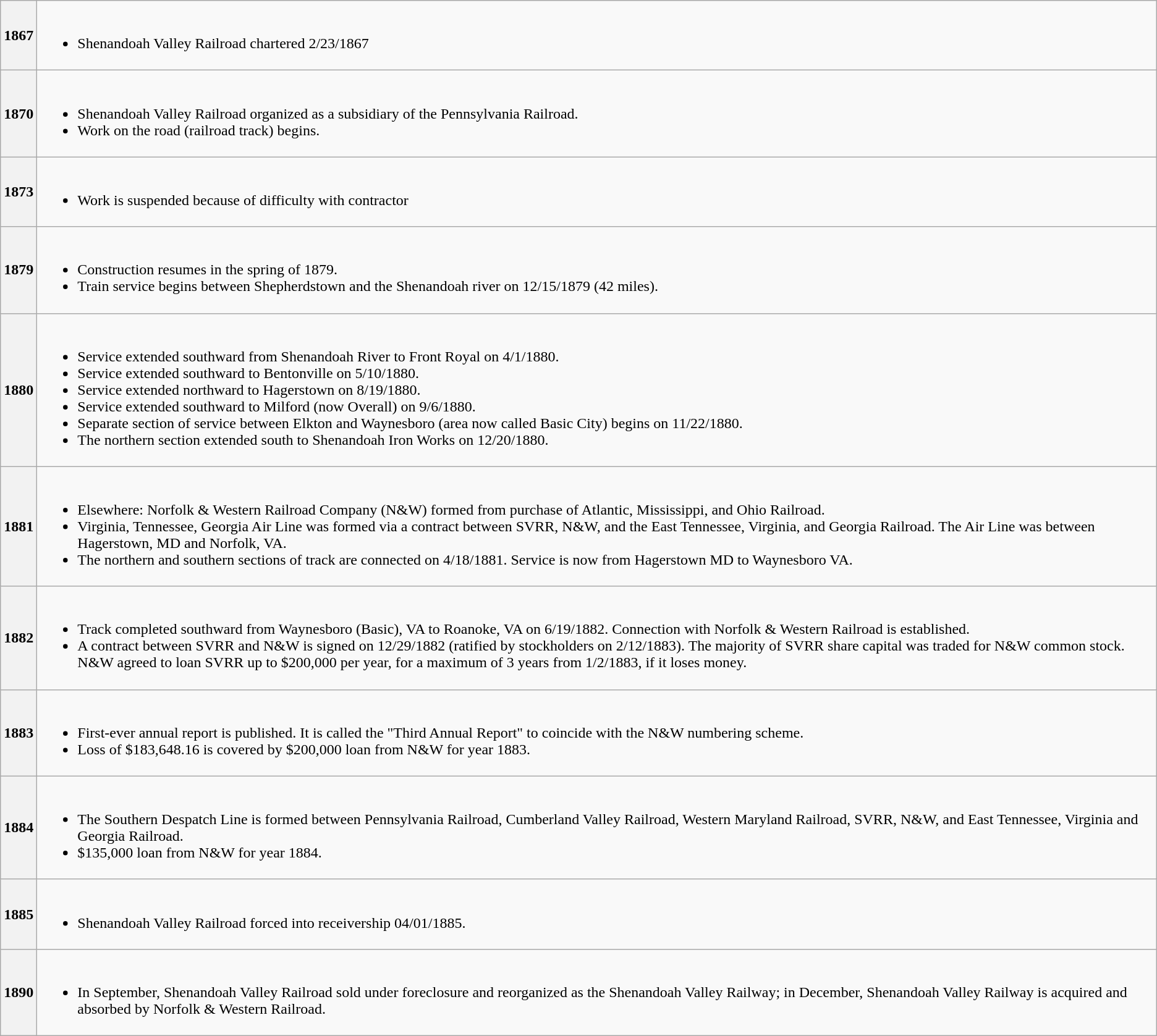<table class="wikitable">
<tr>
<th>1867</th>
<td><br><ul><li>Shenandoah Valley Railroad chartered 2/23/1867</li></ul></td>
</tr>
<tr>
<th>1870</th>
<td><br><ul><li>Shenandoah Valley Railroad organized as a subsidiary of the Pennsylvania Railroad.</li><li>Work on the road (railroad track) begins.</li></ul></td>
</tr>
<tr>
<th>1873</th>
<td><br><ul><li>Work is suspended because of difficulty with contractor</li></ul></td>
</tr>
<tr>
<th>1879</th>
<td><br><ul><li>Construction resumes in the spring of 1879.</li><li>Train service begins between Shepherdstown and the Shenandoah river on 12/15/1879 (42 miles).</li></ul></td>
</tr>
<tr>
<th>1880</th>
<td><br><ul><li>Service extended southward from Shenandoah River to Front Royal on 4/1/1880.</li><li>Service extended southward to Bentonville on 5/10/1880.</li><li>Service extended northward to Hagerstown on 8/19/1880.</li><li>Service extended southward to Milford (now Overall) on 9/6/1880.</li><li>Separate section of service between Elkton and Waynesboro (area now called Basic City) begins on 11/22/1880.</li><li>The northern section extended south to Shenandoah Iron Works on 12/20/1880.</li></ul></td>
</tr>
<tr>
<th>1881</th>
<td><br><ul><li>Elsewhere: Norfolk & Western Railroad Company (N&W) formed from purchase of Atlantic, Mississippi, and Ohio Railroad.</li><li>Virginia, Tennessee, Georgia Air Line was formed via a contract between SVRR, N&W, and the East Tennessee, Virginia, and Georgia Railroad.  The Air Line was between Hagerstown, MD and Norfolk, VA.</li><li>The northern and southern sections of track are connected on 4/18/1881.  Service is now from Hagerstown MD to Waynesboro VA.</li></ul></td>
</tr>
<tr>
<th>1882</th>
<td><br><ul><li>Track completed southward from Waynesboro (Basic), VA to Roanoke, VA on 6/19/1882.  Connection with Norfolk & Western Railroad is established.</li><li>A contract between SVRR and N&W is signed on 12/29/1882 (ratified by stockholders on 2/12/1883).  The majority of SVRR share capital was traded for N&W common stock.  N&W agreed to loan SVRR up to $200,000 per year, for a maximum of 3 years from 1/2/1883, if it loses money.</li></ul></td>
</tr>
<tr>
<th>1883</th>
<td><br><ul><li>First-ever annual report is published.  It is called the "Third Annual Report" to coincide with the N&W numbering scheme.</li><li>Loss of $183,648.16 is covered by $200,000 loan from N&W for year 1883.</li></ul></td>
</tr>
<tr>
<th>1884</th>
<td><br><ul><li>The Southern Despatch Line is formed between Pennsylvania Railroad, Cumberland Valley Railroad, Western Maryland Railroad, SVRR, N&W, and East Tennessee, Virginia and Georgia Railroad.</li><li>$135,000 loan from N&W for year 1884.</li></ul></td>
</tr>
<tr>
<th>1885</th>
<td><br><ul><li>Shenandoah Valley Railroad forced into receivership 04/01/1885.</li></ul></td>
</tr>
<tr>
<th>1890</th>
<td><br><ul><li>In September, Shenandoah Valley Railroad sold under foreclosure and reorganized as the Shenandoah Valley Railway; in December, Shenandoah Valley Railway is acquired and absorbed by Norfolk & Western Railroad.</li></ul></td>
</tr>
</table>
